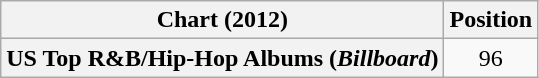<table class="wikitable plainrowheaders" style="text-align:center">
<tr>
<th scope="col">Chart (2012)</th>
<th scope="col">Position</th>
</tr>
<tr>
<th scope="row">US Top R&B/Hip-Hop Albums (<em>Billboard</em>)</th>
<td>96</td>
</tr>
</table>
